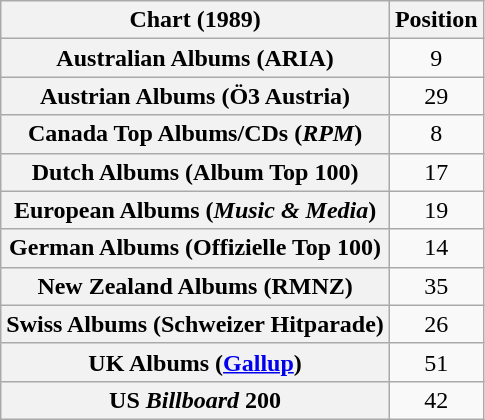<table class="wikitable sortable plainrowheaders" style="text-align:center">
<tr>
<th scope="col">Chart (1989)</th>
<th scope="col">Position</th>
</tr>
<tr>
<th scope="row">Australian Albums (ARIA)</th>
<td>9</td>
</tr>
<tr>
<th scope="row">Austrian Albums (Ö3 Austria)</th>
<td>29</td>
</tr>
<tr>
<th scope="row">Canada Top Albums/CDs (<em>RPM</em>)</th>
<td>8</td>
</tr>
<tr>
<th scope="row">Dutch Albums (Album Top 100)</th>
<td>17</td>
</tr>
<tr>
<th scope="row">European Albums (<em>Music & Media</em>)</th>
<td>19</td>
</tr>
<tr>
<th scope="row">German Albums (Offizielle Top 100)</th>
<td>14</td>
</tr>
<tr>
<th scope="row">New Zealand Albums (RMNZ)</th>
<td>35</td>
</tr>
<tr>
<th scope="row">Swiss Albums (Schweizer Hitparade)</th>
<td>26</td>
</tr>
<tr>
<th scope="row">UK Albums (<a href='#'>Gallup</a>)</th>
<td>51</td>
</tr>
<tr>
<th scope="row">US <em>Billboard</em> 200</th>
<td>42</td>
</tr>
</table>
